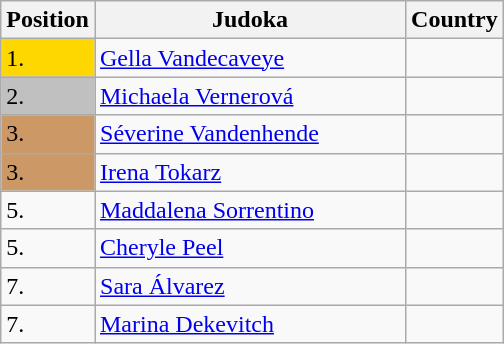<table class=wikitable>
<tr>
<th width=10>Position</th>
<th width=200>Judoka</th>
<th width=10>Country</th>
</tr>
<tr>
<td bgcolor=gold>1.</td>
<td><a href='#'>Gella Vandecaveye</a></td>
<td></td>
</tr>
<tr>
<td bgcolor="silver">2.</td>
<td><a href='#'>Michaela Vernerová</a></td>
<td></td>
</tr>
<tr>
<td bgcolor="CC9966">3.</td>
<td><a href='#'>Séverine Vandenhende</a></td>
<td></td>
</tr>
<tr>
<td bgcolor="CC9966">3.</td>
<td><a href='#'>Irena Tokarz</a></td>
<td></td>
</tr>
<tr>
<td>5.</td>
<td><a href='#'>Maddalena Sorrentino</a></td>
<td></td>
</tr>
<tr>
<td>5.</td>
<td><a href='#'>Cheryle Peel</a></td>
<td></td>
</tr>
<tr>
<td>7.</td>
<td><a href='#'>Sara Álvarez</a></td>
<td></td>
</tr>
<tr>
<td>7.</td>
<td><a href='#'>Marina Dekevitch</a></td>
<td></td>
</tr>
</table>
